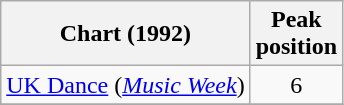<table class="wikitable sortable">
<tr>
<th>Chart (1992)</th>
<th>Peak<br>position</th>
</tr>
<tr>
<td><a href='#'>UK Dance</a> (<em><a href='#'>Music Week</a></em>)</td>
<td align="center">6</td>
</tr>
<tr>
</tr>
</table>
